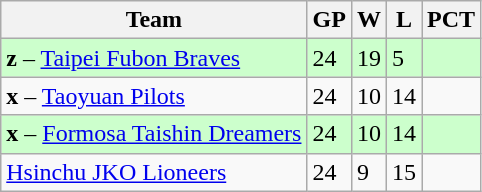<table class="wikitable">
<tr>
<th>Team</th>
<th>GP</th>
<th>W</th>
<th>L</th>
<th>PCT</th>
</tr>
<tr style="background:#cfc">
<td><strong>z</strong> – <a href='#'>Taipei Fubon Braves</a></td>
<td>24</td>
<td>19</td>
<td>5</td>
<td></td>
</tr>
<tr>
<td><strong>x</strong> – <a href='#'>Taoyuan Pilots</a></td>
<td>24</td>
<td>10</td>
<td>14</td>
<td></td>
</tr>
<tr style="background:#cfc">
<td><strong>x</strong> – <a href='#'>Formosa Taishin Dreamers</a></td>
<td>24</td>
<td>10</td>
<td>14</td>
<td></td>
</tr>
<tr>
<td><a href='#'>Hsinchu JKO Lioneers</a></td>
<td>24</td>
<td>9</td>
<td>15</td>
<td></td>
</tr>
</table>
